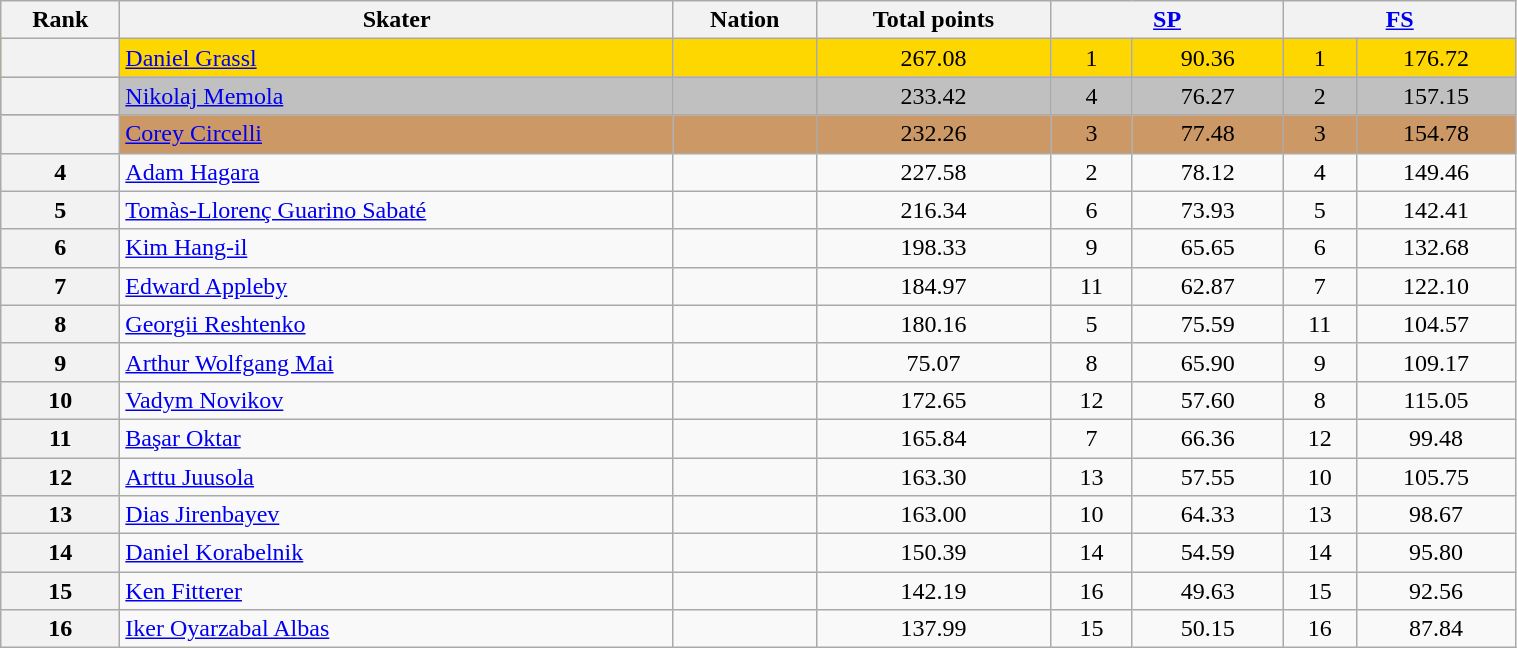<table class="wikitable sortable" style="text-align:center;" width="80%">
<tr>
<th scope="col">Rank</th>
<th scope="col">Skater</th>
<th scope="col">Nation</th>
<th scope="col">Total points</th>
<th scope="col" colspan="2" width="80px"><a href='#'>SP</a></th>
<th scope="col" colspan="2" width="80px"><a href='#'>FS</a></th>
</tr>
<tr bgcolor="gold">
<th scope="row"></th>
<td align="left"><a href='#'>Daniel Grassl</a></td>
<td align="left"></td>
<td>267.08</td>
<td>1</td>
<td>90.36</td>
<td>1</td>
<td>176.72</td>
</tr>
<tr bgcolor="silver">
<th scope="row"></th>
<td align="left"><a href='#'>Nikolaj Memola</a></td>
<td align="left"></td>
<td>233.42</td>
<td>4</td>
<td>76.27</td>
<td>2</td>
<td>157.15</td>
</tr>
<tr bgcolor="cc9966">
<th scope="row"></th>
<td align="left"><a href='#'>Corey Circelli</a></td>
<td align="left"></td>
<td>232.26</td>
<td>3</td>
<td>77.48</td>
<td>3</td>
<td>154.78</td>
</tr>
<tr>
<th scope="row">4</th>
<td align="left"><a href='#'>Adam Hagara</a></td>
<td align="left"></td>
<td>227.58</td>
<td>2</td>
<td>78.12</td>
<td>4</td>
<td>149.46</td>
</tr>
<tr>
<th scope="row">5</th>
<td align="left"><a href='#'>Tomàs-Llorenç Guarino Sabaté</a></td>
<td align="left"></td>
<td>216.34</td>
<td>6</td>
<td>73.93</td>
<td>5</td>
<td>142.41</td>
</tr>
<tr>
<th scope="row">6</th>
<td align="left"><a href='#'>Kim Hang-il</a></td>
<td align="left"></td>
<td>198.33</td>
<td>9</td>
<td>65.65</td>
<td>6</td>
<td>132.68</td>
</tr>
<tr>
<th scope="row">7</th>
<td align="left"><a href='#'>Edward Appleby</a></td>
<td align="left"></td>
<td>184.97</td>
<td>11</td>
<td>62.87</td>
<td>7</td>
<td>122.10</td>
</tr>
<tr>
<th scope="row">8</th>
<td align="left"><a href='#'>Georgii Reshtenko</a></td>
<td align="left"></td>
<td>180.16</td>
<td>5</td>
<td>75.59</td>
<td>11</td>
<td>104.57</td>
</tr>
<tr>
<th scope="row">9</th>
<td align="left"><a href='#'>Arthur Wolfgang Mai</a></td>
<td align="left"></td>
<td>75.07</td>
<td>8</td>
<td>65.90</td>
<td>9</td>
<td>109.17</td>
</tr>
<tr>
<th scope="row">10</th>
<td align="left"><a href='#'>Vadym Novikov</a></td>
<td align="left"></td>
<td>172.65</td>
<td>12</td>
<td>57.60</td>
<td>8</td>
<td>115.05</td>
</tr>
<tr>
<th scope="row">11</th>
<td align="left"><a href='#'>Başar Oktar</a></td>
<td align="left"></td>
<td>165.84</td>
<td>7</td>
<td>66.36</td>
<td>12</td>
<td>99.48</td>
</tr>
<tr>
<th scope="row">12</th>
<td align="left"><a href='#'>Arttu Juusola</a></td>
<td align="left"></td>
<td>163.30</td>
<td>13</td>
<td>57.55</td>
<td>10</td>
<td>105.75</td>
</tr>
<tr>
<th scope="row">13</th>
<td align="left"><a href='#'>Dias Jirenbayev</a></td>
<td align="left"></td>
<td>163.00</td>
<td>10</td>
<td>64.33</td>
<td>13</td>
<td>98.67</td>
</tr>
<tr>
<th scope="row">14</th>
<td align="left"><a href='#'>Daniel Korabelnik</a></td>
<td align="left"></td>
<td>150.39</td>
<td>14</td>
<td>54.59</td>
<td>14</td>
<td>95.80</td>
</tr>
<tr>
<th scope="row">15</th>
<td align="left"><a href='#'>Ken Fitterer</a></td>
<td align="left"></td>
<td>142.19</td>
<td>16</td>
<td>49.63</td>
<td>15</td>
<td>92.56</td>
</tr>
<tr>
<th scope="row">16</th>
<td align="left"><a href='#'>Iker Oyarzabal Albas</a></td>
<td align="left"></td>
<td>137.99</td>
<td>15</td>
<td>50.15</td>
<td>16</td>
<td>87.84</td>
</tr>
</table>
